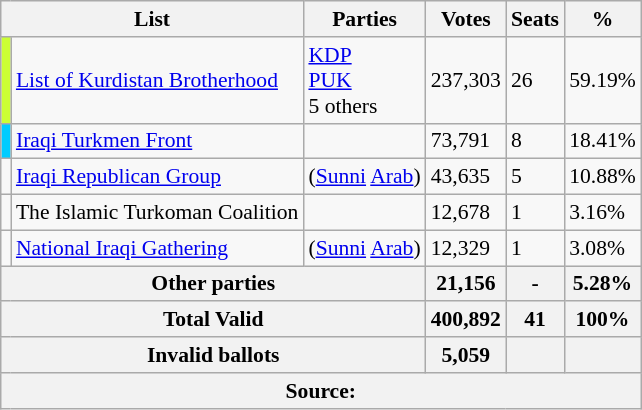<table class="wikitable" style="border:1px solid #8888aa; background:#f8f8f8; padding:0; font-size:90%;">
<tr>
<th colspan=2>List</th>
<th>Parties</th>
<th>Votes</th>
<th>Seats</th>
<th>%</th>
</tr>
<tr>
<td bgcolor="#CCFF33"></td>
<td><a href='#'>List of Kurdistan Brotherhood</a></td>
<td><a href='#'>KDP</a><br><a href='#'>PUK</a><br>5 others</td>
<td>237,303</td>
<td>26</td>
<td>59.19%</td>
</tr>
<tr>
<td bgcolor="#00CCFF"></td>
<td><a href='#'>Iraqi Turkmen Front</a></td>
<td></td>
<td>73,791</td>
<td>8</td>
<td>18.41%</td>
</tr>
<tr>
<td></td>
<td><a href='#'>Iraqi Republican Group</a></td>
<td>(<a href='#'>Sunni</a> <a href='#'>Arab</a>)</td>
<td>43,635</td>
<td>5</td>
<td>10.88%</td>
</tr>
<tr>
<td></td>
<td>The Islamic Turkoman Coalition</td>
<td></td>
<td>12,678</td>
<td>1</td>
<td>3.16%</td>
</tr>
<tr>
<td></td>
<td><a href='#'>National Iraqi Gathering</a></td>
<td>(<a href='#'>Sunni</a> <a href='#'>Arab</a>)</td>
<td>12,329</td>
<td>1</td>
<td>3.08%</td>
</tr>
<tr>
<th colspan=3>Other parties</th>
<th>21,156</th>
<th>-</th>
<th>5.28%</th>
</tr>
<tr>
<th colspan=3><strong>Total Valid</strong></th>
<th><strong>400,892</strong></th>
<th><strong>41</strong></th>
<th><strong>100%</strong></th>
</tr>
<tr>
<th colspan=3>Invalid ballots</th>
<th>5,059</th>
<th></th>
<th></th>
</tr>
<tr class="unsortable">
<th align=left colspan=6>Source:  </th>
</tr>
</table>
